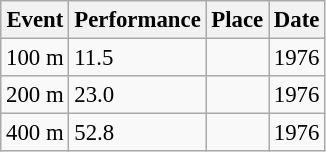<table class="wikitable" style="border-collapse: collapse; font-size: 95%;">
<tr>
<th scope="col">Event</th>
<th scope="col">Performance</th>
<th scope="col">Place</th>
<th scope="col">Date</th>
</tr>
<tr>
<td>100 m</td>
<td>11.5</td>
<td></td>
<td>1976</td>
</tr>
<tr>
<td>200 m</td>
<td>23.0</td>
<td></td>
<td>1976</td>
</tr>
<tr>
<td>400 m</td>
<td>52.8</td>
<td></td>
<td>1976</td>
</tr>
</table>
